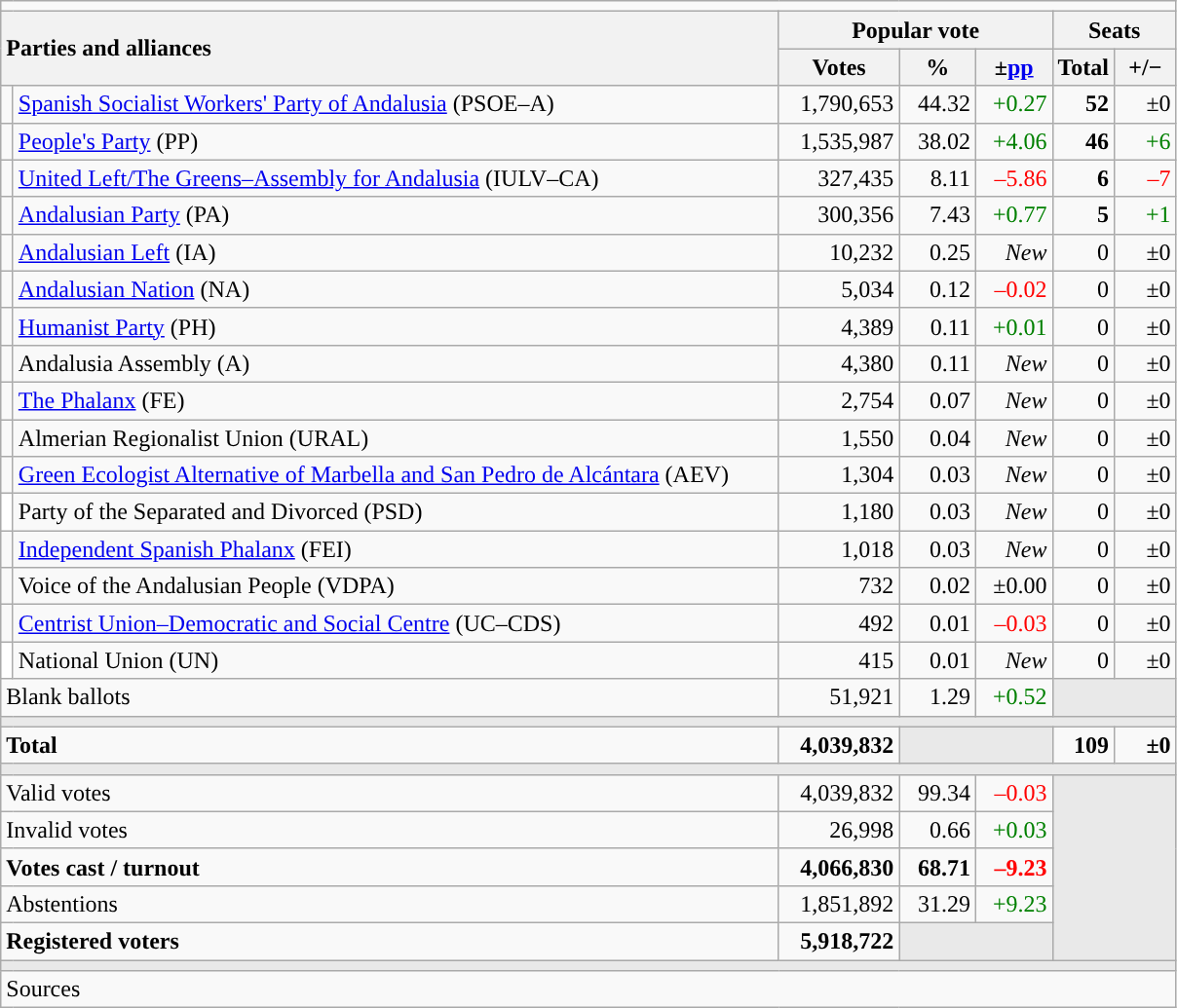<table class="wikitable" style="text-align:right;">
<tr>
<td colspan="7"></td>
</tr>
<tr>
<th style="text-align:left;" rowspan="2" colspan="2" width="525">Parties and alliances</th>
<th colspan="3">Popular vote</th>
<th colspan="2">Seats</th>
</tr>
<tr>
<th width="75">Votes</th>
<th width="45">%</th>
<th width="45">±<a href='#'>pp</a></th>
<th width="35">Total</th>
<th width="35">+/−</th>
</tr>
<tr>
<td width="1" style="color:inherit;background:"></td>
<td align="left"><a href='#'>Spanish Socialist Workers' Party of Andalusia</a> (PSOE–A)</td>
<td>1,790,653</td>
<td>44.32</td>
<td style="color:green;">+0.27</td>
<td><strong>52</strong></td>
<td>±0</td>
</tr>
<tr>
<td style="color:inherit;background:"></td>
<td align="left"><a href='#'>People's Party</a> (PP)</td>
<td>1,535,987</td>
<td>38.02</td>
<td style="color:green;">+4.06</td>
<td><strong>46</strong></td>
<td style="color:green;">+6</td>
</tr>
<tr>
<td style="color:inherit;background:"></td>
<td align="left"><a href='#'>United Left/The Greens–Assembly for Andalusia</a> (IULV–CA)</td>
<td>327,435</td>
<td>8.11</td>
<td style="color:red;">–5.86</td>
<td><strong>6</strong></td>
<td style="color:red;">–7</td>
</tr>
<tr>
<td style="color:inherit;background:"></td>
<td align="left"><a href='#'>Andalusian Party</a> (PA)</td>
<td>300,356</td>
<td>7.43</td>
<td style="color:green;">+0.77</td>
<td><strong>5</strong></td>
<td style="color:green;">+1</td>
</tr>
<tr>
<td style="color:inherit;background:"></td>
<td align="left"><a href='#'>Andalusian Left</a> (IA)</td>
<td>10,232</td>
<td>0.25</td>
<td><em>New</em></td>
<td>0</td>
<td>±0</td>
</tr>
<tr>
<td style="color:inherit;background:"></td>
<td align="left"><a href='#'>Andalusian Nation</a> (NA)</td>
<td>5,034</td>
<td>0.12</td>
<td style="color:red;">–0.02</td>
<td>0</td>
<td>±0</td>
</tr>
<tr>
<td style="color:inherit;background:"></td>
<td align="left"><a href='#'>Humanist Party</a> (PH)</td>
<td>4,389</td>
<td>0.11</td>
<td style="color:green;">+0.01</td>
<td>0</td>
<td>±0</td>
</tr>
<tr>
<td style="color:inherit;background:"></td>
<td align="left">Andalusia Assembly (A)</td>
<td>4,380</td>
<td>0.11</td>
<td><em>New</em></td>
<td>0</td>
<td>±0</td>
</tr>
<tr>
<td style="color:inherit;background:"></td>
<td align="left"><a href='#'>The Phalanx</a> (FE)</td>
<td>2,754</td>
<td>0.07</td>
<td><em>New</em></td>
<td>0</td>
<td>±0</td>
</tr>
<tr>
<td style="color:inherit;background:"></td>
<td align="left">Almerian Regionalist Union (URAL)</td>
<td>1,550</td>
<td>0.04</td>
<td><em>New</em></td>
<td>0</td>
<td>±0</td>
</tr>
<tr>
<td style="color:inherit;background:"></td>
<td align="left"><a href='#'>Green Ecologist Alternative of Marbella and San Pedro de Alcántara</a> (AEV)</td>
<td>1,304</td>
<td>0.03</td>
<td><em>New</em></td>
<td>0</td>
<td>±0</td>
</tr>
<tr>
<td bgcolor="white"></td>
<td align="left">Party of the Separated and Divorced (PSD)</td>
<td>1,180</td>
<td>0.03</td>
<td><em>New</em></td>
<td>0</td>
<td>±0</td>
</tr>
<tr>
<td style="color:inherit;background:"></td>
<td align="left"><a href='#'>Independent Spanish Phalanx</a> (FEI)</td>
<td>1,018</td>
<td>0.03</td>
<td><em>New</em></td>
<td>0</td>
<td>±0</td>
</tr>
<tr>
<td style="color:inherit;background:"></td>
<td align="left">Voice of the Andalusian People (VDPA)</td>
<td>732</td>
<td>0.02</td>
<td>±0.00</td>
<td>0</td>
<td>±0</td>
</tr>
<tr>
<td style="color:inherit;background:"></td>
<td align="left"><a href='#'>Centrist Union–Democratic and Social Centre</a> (UC–CDS)</td>
<td>492</td>
<td>0.01</td>
<td style="color:red;">–0.03</td>
<td>0</td>
<td>±0</td>
</tr>
<tr>
<td bgcolor="white"></td>
<td align="left">National Union (UN)</td>
<td>415</td>
<td>0.01</td>
<td><em>New</em></td>
<td>0</td>
<td>±0</td>
</tr>
<tr>
<td align="left" colspan="2">Blank ballots</td>
<td>51,921</td>
<td>1.29</td>
<td style="color:green;">+0.52</td>
<td bgcolor="#E9E9E9" colspan="2"></td>
</tr>
<tr>
<td colspan="7" bgcolor="#E9E9E9"></td>
</tr>
<tr style="font-weight:bold;">
<td align="left" colspan="2">Total</td>
<td>4,039,832</td>
<td bgcolor="#E9E9E9" colspan="2"></td>
<td>109</td>
<td>±0</td>
</tr>
<tr>
<td colspan="7" bgcolor="#E9E9E9"></td>
</tr>
<tr>
<td align="left" colspan="2">Valid votes</td>
<td>4,039,832</td>
<td>99.34</td>
<td style="color:red;">–0.03</td>
<td bgcolor="#E9E9E9" colspan="2" rowspan="5"></td>
</tr>
<tr>
<td align="left" colspan="2">Invalid votes</td>
<td>26,998</td>
<td>0.66</td>
<td style="color:green;">+0.03</td>
</tr>
<tr style="font-weight:bold;">
<td align="left" colspan="2">Votes cast / turnout</td>
<td>4,066,830</td>
<td>68.71</td>
<td style="color:red;">–9.23</td>
</tr>
<tr>
<td align="left" colspan="2">Abstentions</td>
<td>1,851,892</td>
<td>31.29</td>
<td style="color:green;">+9.23</td>
</tr>
<tr style="font-weight:bold;">
<td align="left" colspan="2">Registered voters</td>
<td>5,918,722</td>
<td bgcolor="#E9E9E9" colspan="2"></td>
</tr>
<tr>
<td colspan="7" bgcolor="#E9E9E9"></td>
</tr>
<tr>
<td align="left" colspan="7">Sources</td>
</tr>
</table>
